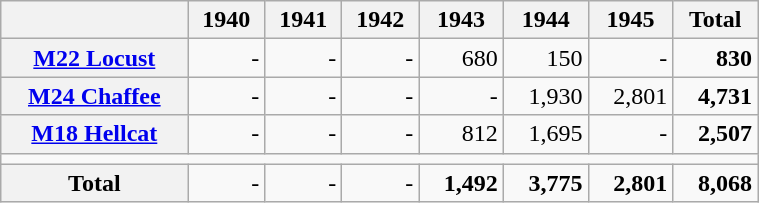<table class="wikitable" style="text-align: right; width:40%">
<tr>
<th></th>
<th>1940</th>
<th>1941</th>
<th>1942</th>
<th>1943</th>
<th>1944</th>
<th>1945</th>
<th>Total</th>
</tr>
<tr>
<th><a href='#'>M22 Locust</a></th>
<td>-</td>
<td>-</td>
<td>-</td>
<td>680</td>
<td>150</td>
<td>-</td>
<td><strong>830</strong></td>
</tr>
<tr>
<th><a href='#'>M24 Chaffee</a></th>
<td>-</td>
<td>-</td>
<td>-</td>
<td>-</td>
<td>1,930</td>
<td>2,801</td>
<td><strong>4,731</strong></td>
</tr>
<tr>
<th><a href='#'>M18 Hellcat</a></th>
<td>-</td>
<td>-</td>
<td>-</td>
<td>812</td>
<td>1,695</td>
<td>-</td>
<td><strong>2,507</strong></td>
</tr>
<tr>
<td colspan="8"></td>
</tr>
<tr>
<th>Total</th>
<td>-</td>
<td>-</td>
<td>-</td>
<td><strong>1,492</strong></td>
<td><strong>3,775</strong></td>
<td><strong>2,801</strong></td>
<td><strong>8,068</strong></td>
</tr>
</table>
